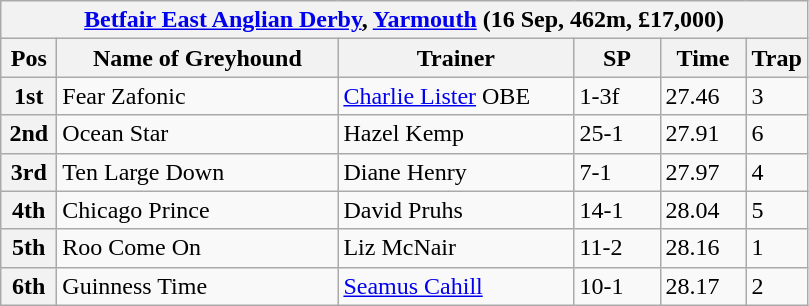<table class="wikitable">
<tr>
<th colspan="6"><a href='#'>Betfair East Anglian Derby</a>, <a href='#'>Yarmouth</a> (16 Sep, 462m, £17,000)</th>
</tr>
<tr>
<th width=30>Pos</th>
<th width=180>Name of Greyhound</th>
<th width=150>Trainer</th>
<th width=50>SP</th>
<th width=50>Time</th>
<th width=30>Trap</th>
</tr>
<tr>
<th>1st</th>
<td>Fear Zafonic</td>
<td><a href='#'>Charlie Lister</a> OBE</td>
<td>1-3f</td>
<td>27.46</td>
<td>3</td>
</tr>
<tr>
<th>2nd</th>
<td>Ocean Star</td>
<td>Hazel Kemp</td>
<td>25-1</td>
<td>27.91</td>
<td>6</td>
</tr>
<tr>
<th>3rd</th>
<td>Ten Large Down</td>
<td>Diane Henry</td>
<td>7-1</td>
<td>27.97</td>
<td>4</td>
</tr>
<tr>
<th>4th</th>
<td>Chicago Prince</td>
<td>David Pruhs</td>
<td>14-1</td>
<td>28.04</td>
<td>5</td>
</tr>
<tr>
<th>5th</th>
<td>Roo Come On</td>
<td>Liz McNair</td>
<td>11-2</td>
<td>28.16</td>
<td>1</td>
</tr>
<tr>
<th>6th</th>
<td>Guinness Time</td>
<td><a href='#'>Seamus Cahill</a></td>
<td>10-1</td>
<td>28.17</td>
<td>2</td>
</tr>
</table>
